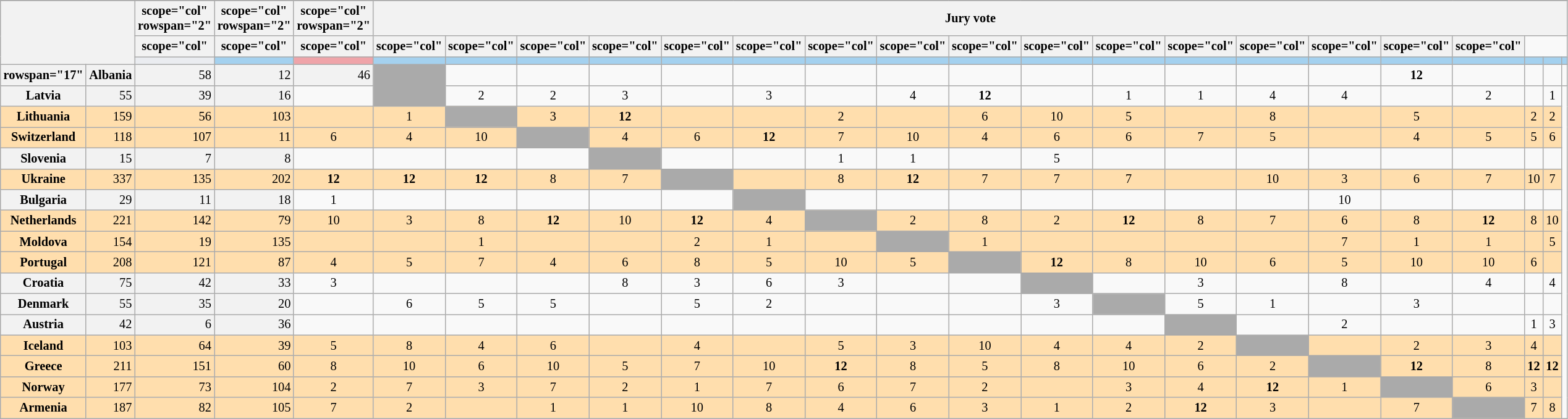<table class="wikitable plainrowheaders" style="text-align: center; font-size: 85%;">
<tr>
</tr>
<tr>
<td colspan="2" rowspan="3" style="background: #F2F2F2;"></td>
<th>scope="col" rowspan="2" </th>
<th>scope="col" rowspan="2" </th>
<th>scope="col" rowspan="2" </th>
<th colspan="19" scope="col">Jury vote</th>
</tr>
<tr>
<th>scope="col" </th>
<th>scope="col" </th>
<th>scope="col" </th>
<th>scope="col" </th>
<th>scope="col" </th>
<th>scope="col" </th>
<th>scope="col" </th>
<th>scope="col" </th>
<th>scope="col" </th>
<th>scope="col" </th>
<th>scope="col" </th>
<th>scope="col" </th>
<th>scope="col" </th>
<th>scope="col" </th>
<th>scope="col" </th>
<th>scope="col" </th>
<th>scope="col" </th>
<th>scope="col" </th>
<th>scope="col" </th>
</tr>
<tr>
<td style="height:2px; background: #eaecf0; border-top:1px solid transparent;"></td>
<td style="background: #A4D1EF;"></td>
<td style="background: #EFA4A9;"></td>
<td style="background: #A4D1EF;"></td>
<td style="background: #A4D1EF;"></td>
<td style="background: #A4D1EF;"></td>
<td style="background: #A4D1EF;"></td>
<td style="background: #A4D1EF;"></td>
<td style="background: #A4D1EF;"></td>
<td style="background: #A4D1EF;"></td>
<td style="background: #A4D1EF;"></td>
<td style="background: #A4D1EF;"></td>
<td style="background: #A4D1EF;"></td>
<td style="background: #A4D1EF;"></td>
<td style="background: #A4D1EF;"></td>
<td style="background: #A4D1EF;"></td>
<td style="background: #A4D1EF;"></td>
<td style="background: #A4D1EF;"></td>
<td style="background: #A4D1EF;"></td>
<td style="background: #A4D1EF;"></td>
<td style="background: #A4D1EF;"></td>
<td style="background: #A4D1EF;"></td>
</tr>
<tr>
<th>rowspan="17" </th>
<th scope="row" style="background: #f2f2f2;">Albania</th>
<td style="text-align: right; background: #f2f2f2;">58</td>
<td style="text-align: right; background: #f2f2f2;">12</td>
<td style="text-align: right; background: #f2f2f2;">46</td>
<td style="background: #aaa;"></td>
<td></td>
<td></td>
<td></td>
<td></td>
<td></td>
<td></td>
<td></td>
<td></td>
<td></td>
<td></td>
<td></td>
<td></td>
<td></td>
<td><strong>12</strong></td>
<td></td>
<td></td>
<td></td>
<td></td>
</tr>
<tr>
<th scope="row" style="background: #f2f2f2;">Latvia</th>
<td style="text-align: right; background: #f2f2f2;">55</td>
<td style="text-align: right; background: #f2f2f2;">39</td>
<td style="text-align: right; background: #f2f2f2;">16</td>
<td></td>
<td style="background: #aaa;"></td>
<td>2</td>
<td>2</td>
<td>3</td>
<td></td>
<td>3</td>
<td></td>
<td>4</td>
<td><strong>12</strong></td>
<td></td>
<td>1</td>
<td>1</td>
<td>4</td>
<td>4</td>
<td></td>
<td>2</td>
<td></td>
<td>1</td>
</tr>
<tr style="background:#ffdead;">
<th scope="row" style="font-weight: bold; background: #ffdead;">Lithuania</th>
<td style="text-align: right;">159</td>
<td style="text-align: right;">56</td>
<td style="text-align: right;">103</td>
<td></td>
<td>1</td>
<td style="background: #aaa;"></td>
<td>3</td>
<td><strong>12</strong></td>
<td></td>
<td></td>
<td>2</td>
<td></td>
<td>6</td>
<td>10</td>
<td>5</td>
<td></td>
<td>8</td>
<td></td>
<td>5</td>
<td></td>
<td>2</td>
<td>2</td>
</tr>
<tr style="background:#ffdead;">
<th scope="row" style="font-weight: bold; background: #ffdead;">Switzerland</th>
<td style="text-align: right;">118</td>
<td style="text-align: right;">107</td>
<td style="text-align: right;">11</td>
<td>6</td>
<td>4</td>
<td>10</td>
<td style="background: #aaa;"></td>
<td>4</td>
<td>6</td>
<td><strong>12</strong></td>
<td>7</td>
<td>10</td>
<td>4</td>
<td>6</td>
<td>6</td>
<td>7</td>
<td>5</td>
<td></td>
<td>4</td>
<td>5</td>
<td>5</td>
<td>6</td>
</tr>
<tr>
<th scope="row" style="background: #f2f2f2;">Slovenia</th>
<td style="text-align: right; background: #f2f2f2;">15</td>
<td style="text-align: right; background: #f2f2f2;">7</td>
<td style="text-align: right; background: #f2f2f2;">8</td>
<td></td>
<td></td>
<td></td>
<td></td>
<td style="background: #aaa;"></td>
<td></td>
<td></td>
<td>1</td>
<td>1</td>
<td></td>
<td>5</td>
<td></td>
<td></td>
<td></td>
<td></td>
<td></td>
<td></td>
<td></td>
<td></td>
</tr>
<tr style="background:#ffdead;">
<th scope="row" style="font-weight: bold; background: #ffdead;">Ukraine</th>
<td style="text-align: right;">337</td>
<td style="text-align: right;">135</td>
<td style="text-align: right;">202</td>
<td><strong>12</strong></td>
<td><strong>12</strong></td>
<td><strong>12</strong></td>
<td>8</td>
<td>7</td>
<td style="background: #aaa;"></td>
<td></td>
<td>8</td>
<td><strong>12</strong></td>
<td>7</td>
<td>7</td>
<td>7</td>
<td></td>
<td>10</td>
<td>3</td>
<td>6</td>
<td>7</td>
<td>10</td>
<td>7</td>
</tr>
<tr>
<th scope="row" style="background: #f2f2f2;">Bulgaria</th>
<td style="text-align: right; background: #f2f2f2;">29</td>
<td style="text-align: right; background: #f2f2f2;">11</td>
<td style="text-align: right; background: #f2f2f2;">18</td>
<td>1</td>
<td></td>
<td></td>
<td></td>
<td></td>
<td></td>
<td style="background: #aaa;"></td>
<td></td>
<td></td>
<td></td>
<td></td>
<td></td>
<td></td>
<td></td>
<td>10</td>
<td></td>
<td></td>
<td></td>
<td></td>
</tr>
<tr style="background:#ffdead;">
<th scope="row" style="font-weight: bold; background: #ffdead;">Netherlands</th>
<td style="text-align: right;">221</td>
<td style="text-align: right;">142</td>
<td style="text-align: right;">79</td>
<td>10</td>
<td>3</td>
<td>8</td>
<td><strong>12</strong></td>
<td>10</td>
<td><strong>12</strong></td>
<td>4</td>
<td style="background: #aaa;"></td>
<td>2</td>
<td>8</td>
<td>2</td>
<td><strong>12</strong></td>
<td>8</td>
<td>7</td>
<td>6</td>
<td>8</td>
<td><strong>12</strong></td>
<td>8</td>
<td>10</td>
</tr>
<tr style="background:#ffdead;">
<th scope="row" style="font-weight: bold; background: #ffdead;">Moldova</th>
<td style="text-align: right;">154</td>
<td style="text-align: right;">19</td>
<td style="text-align: right;">135</td>
<td></td>
<td></td>
<td>1</td>
<td></td>
<td></td>
<td>2</td>
<td>1</td>
<td></td>
<td style="background: #aaa;"></td>
<td>1</td>
<td></td>
<td></td>
<td></td>
<td></td>
<td>7</td>
<td>1</td>
<td>1</td>
<td></td>
<td>5</td>
</tr>
<tr style="background:#ffdead;">
<th scope="row" style="font-weight: bold; background: #ffdead;">Portugal</th>
<td style="text-align: right;">208</td>
<td style="text-align: right;">121</td>
<td style="text-align: right;">87</td>
<td>4</td>
<td>5</td>
<td>7</td>
<td>4</td>
<td>6</td>
<td>8</td>
<td>5</td>
<td>10</td>
<td>5</td>
<td style="background: #aaa;"></td>
<td><strong>12</strong></td>
<td>8</td>
<td>10</td>
<td>6</td>
<td>5</td>
<td>10</td>
<td>10</td>
<td>6</td>
<td></td>
</tr>
<tr>
<th scope="row" style="background: #f2f2f2;">Croatia</th>
<td style="text-align: right; background: #f2f2f2;">75</td>
<td style="text-align: right; background: #f2f2f2;">42</td>
<td style="text-align: right; background: #f2f2f2;">33</td>
<td>3</td>
<td></td>
<td></td>
<td></td>
<td>8</td>
<td>3</td>
<td>6</td>
<td>3</td>
<td></td>
<td></td>
<td style="background: #aaa;"></td>
<td></td>
<td>3</td>
<td></td>
<td>8</td>
<td></td>
<td>4</td>
<td></td>
<td>4</td>
</tr>
<tr>
<th scope="row" style="background: #f2f2f2;">Denmark</th>
<td style="text-align: right; background: #f2f2f2;">55</td>
<td style="text-align: right; background: #f2f2f2;">35</td>
<td style="text-align: right; background: #f2f2f2;">20</td>
<td></td>
<td>6</td>
<td>5</td>
<td>5</td>
<td></td>
<td>5</td>
<td>2</td>
<td></td>
<td></td>
<td></td>
<td>3</td>
<td style="background: #aaa;"></td>
<td>5</td>
<td>1</td>
<td></td>
<td>3</td>
<td></td>
<td></td>
<td></td>
</tr>
<tr>
<th scope="row" style="background: #f2f2f2;">Austria</th>
<td style="text-align: right; background: #f2f2f2;">42</td>
<td style="text-align: right; background: #f2f2f2;">6</td>
<td style="text-align: right; background: #f2f2f2;">36</td>
<td></td>
<td></td>
<td></td>
<td></td>
<td></td>
<td></td>
<td></td>
<td></td>
<td></td>
<td></td>
<td></td>
<td></td>
<td style="background: #aaa;"></td>
<td></td>
<td>2</td>
<td></td>
<td></td>
<td>1</td>
<td>3</td>
</tr>
<tr style="background:#ffdead;">
<th scope="row" style="font-weight: bold; background: #ffdead;">Iceland</th>
<td style="text-align: right;">103</td>
<td style="text-align: right;">64</td>
<td style="text-align: right;">39</td>
<td>5</td>
<td>8</td>
<td>4</td>
<td>6</td>
<td></td>
<td>4</td>
<td></td>
<td>5</td>
<td>3</td>
<td>10</td>
<td>4</td>
<td>4</td>
<td>2</td>
<td style="background: #aaa;"></td>
<td></td>
<td>2</td>
<td>3</td>
<td>4</td>
<td></td>
</tr>
<tr style="background:#ffdead;">
<th scope="row" style="font-weight: bold; background: #ffdead;">Greece</th>
<td style="text-align: right;">211</td>
<td style="text-align: right;">151</td>
<td style="text-align: right;">60</td>
<td>8</td>
<td>10</td>
<td>6</td>
<td>10</td>
<td>5</td>
<td>7</td>
<td>10</td>
<td><strong>12</strong></td>
<td>8</td>
<td>5</td>
<td>8</td>
<td>10</td>
<td>6</td>
<td>2</td>
<td style="background: #aaa;"></td>
<td><strong>12</strong></td>
<td>8</td>
<td><strong>12</strong></td>
<td><strong>12</strong></td>
</tr>
<tr style="background:#ffdead;">
<th scope="row" style="font-weight: bold; background: #ffdead;">Norway</th>
<td style="text-align: right;">177</td>
<td style="text-align: right;">73</td>
<td style="text-align: right;">104</td>
<td>2</td>
<td>7</td>
<td>3</td>
<td>7</td>
<td>2</td>
<td>1</td>
<td>7</td>
<td>6</td>
<td>7</td>
<td>2</td>
<td></td>
<td>3</td>
<td>4</td>
<td><strong>12</strong></td>
<td>1</td>
<td style="background: #aaa;"></td>
<td>6</td>
<td>3</td>
<td></td>
</tr>
<tr style="background:#ffdead;">
<th scope="row" style="font-weight: bold; background: #ffdead;">Armenia</th>
<td style="text-align: right;">187</td>
<td style="text-align: right;">82</td>
<td style="text-align: right;">105</td>
<td>7</td>
<td>2</td>
<td></td>
<td>1</td>
<td>1</td>
<td>10</td>
<td>8</td>
<td>4</td>
<td>6</td>
<td>3</td>
<td>1</td>
<td>2</td>
<td><strong>12</strong></td>
<td>3</td>
<td></td>
<td>7</td>
<td style="background: #aaa;"></td>
<td>7</td>
<td>8</td>
</tr>
</table>
